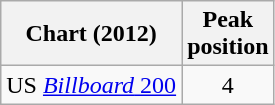<table class="wikitable">
<tr>
<th align="center">Chart (2012)</th>
<th align="center">Peak<br>position</th>
</tr>
<tr>
<td>US <a href='#'><em>Billboard</em> 200</a></td>
<td align="center">4</td>
</tr>
</table>
